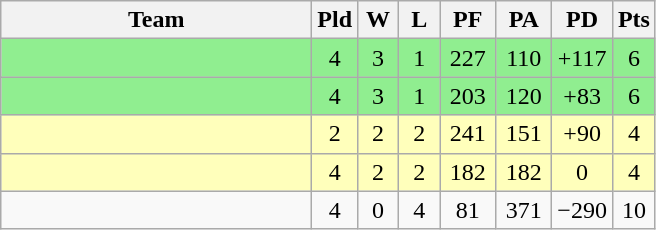<table class="wikitable" style="text-align:center;">
<tr>
<th width=200>Team</th>
<th width=20>Pld</th>
<th width=20>W</th>
<th width=20>L</th>
<th width=30>PF</th>
<th width=30>PA</th>
<th width=30>PD</th>
<th width=20>Pts</th>
</tr>
<tr bgcolor=lightgreen>
<td align=left></td>
<td>4</td>
<td>3</td>
<td>1</td>
<td>227</td>
<td>110</td>
<td>+117</td>
<td>6</td>
</tr>
<tr bgcolor=lightgreen>
<td align=left></td>
<td>4</td>
<td>3</td>
<td>1</td>
<td>203</td>
<td>120</td>
<td>+83</td>
<td>6</td>
</tr>
<tr bgcolor=ffffbb>
<td align=left></td>
<td>2</td>
<td>2</td>
<td>2</td>
<td>241</td>
<td>151</td>
<td>+90</td>
<td>4</td>
</tr>
<tr bgcolor=ffffbb>
<td align=left></td>
<td>4</td>
<td>2</td>
<td>2</td>
<td>182</td>
<td>182</td>
<td>0</td>
<td>4</td>
</tr>
<tr>
<td align=left></td>
<td>4</td>
<td>0</td>
<td>4</td>
<td>81</td>
<td>371</td>
<td>−290</td>
<td>10</td>
</tr>
</table>
